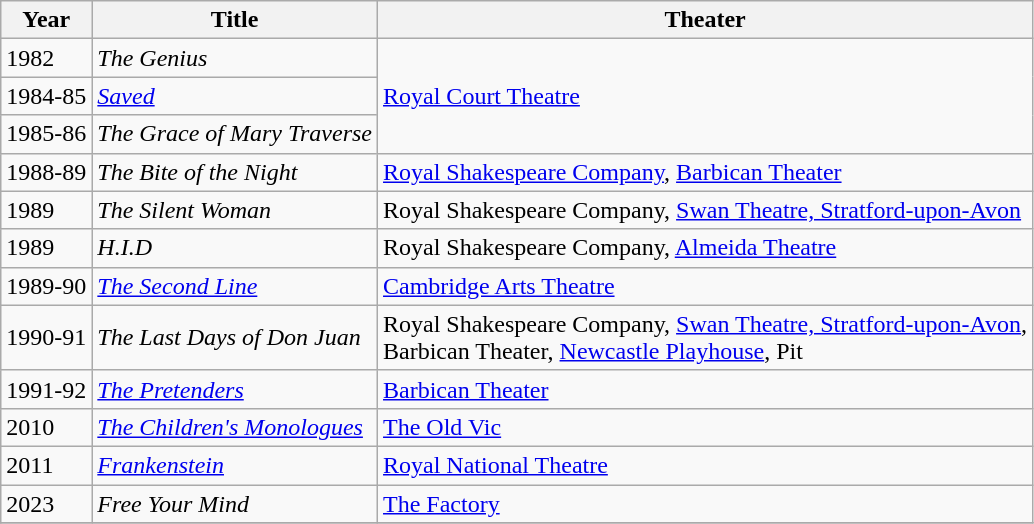<table class="wikitable">
<tr>
<th>Year</th>
<th>Title</th>
<th>Theater</th>
</tr>
<tr>
<td>1982</td>
<td><em>The Genius</em></td>
<td rowspan=3><a href='#'>Royal Court Theatre</a></td>
</tr>
<tr>
<td>1984-85</td>
<td><em><a href='#'>Saved</a></em></td>
</tr>
<tr>
<td>1985-86</td>
<td><em>The Grace of Mary Traverse</em></td>
</tr>
<tr>
<td>1988-89</td>
<td><em>The Bite of the Night</em></td>
<td><a href='#'>Royal Shakespeare Company</a>, <a href='#'>Barbican Theater</a></td>
</tr>
<tr>
<td>1989</td>
<td><em>The Silent Woman</em></td>
<td>Royal Shakespeare Company, <a href='#'>Swan Theatre, Stratford-upon-Avon</a></td>
</tr>
<tr>
<td>1989</td>
<td><em>H.I.D</em></td>
<td>Royal Shakespeare Company, <a href='#'>Almeida Theatre</a></td>
</tr>
<tr>
<td>1989-90</td>
<td><em><a href='#'>The Second Line</a></em></td>
<td><a href='#'>Cambridge Arts Theatre</a></td>
</tr>
<tr>
<td>1990-91</td>
<td><em>The Last Days of Don Juan</em></td>
<td>Royal Shakespeare Company, <a href='#'>Swan Theatre, Stratford-upon-Avon</a>,<br>Barbican Theater, <a href='#'>Newcastle Playhouse</a>, Pit</td>
</tr>
<tr>
<td>1991-92</td>
<td><em><a href='#'>The Pretenders</a></em></td>
<td><a href='#'>Barbican Theater</a></td>
</tr>
<tr>
<td>2010</td>
<td><em><a href='#'>The Children's Monologues</a></em></td>
<td><a href='#'>The Old Vic</a></td>
</tr>
<tr>
<td>2011</td>
<td><a href='#'><em>Frankenstein</em></a></td>
<td><a href='#'>Royal National Theatre</a></td>
</tr>
<tr>
<td>2023</td>
<td><em>Free Your Mind</em></td>
<td><a href='#'>The Factory</a></td>
</tr>
<tr>
</tr>
</table>
